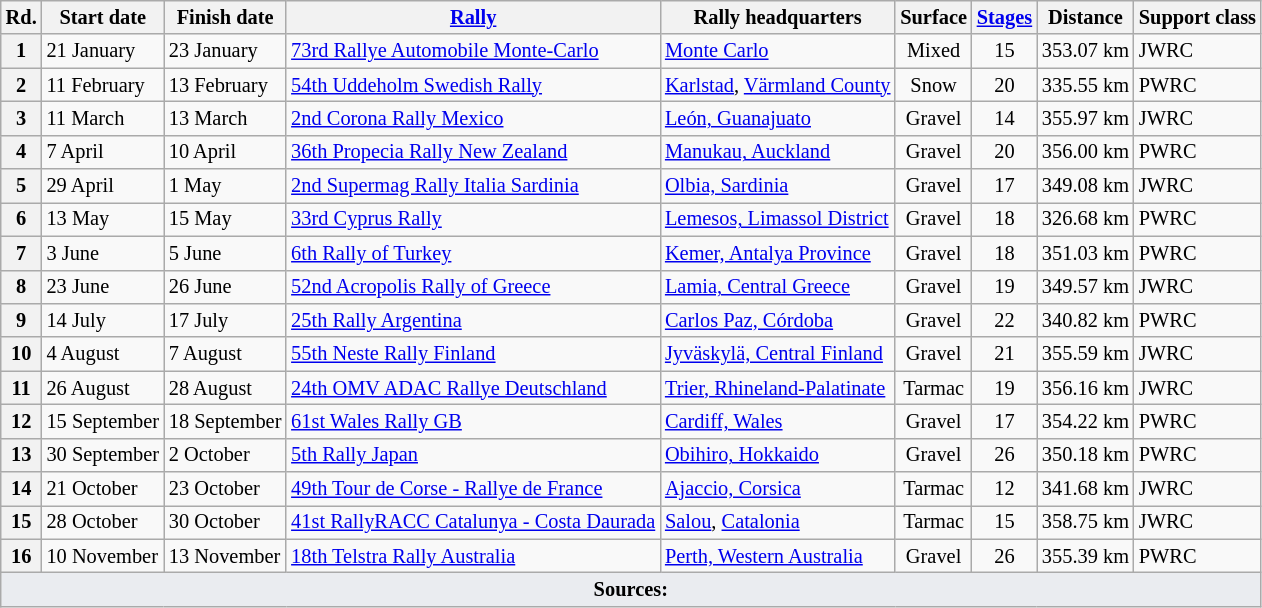<table class="wikitable" style="font-size: 85%;">
<tr>
<th>Rd.</th>
<th>Start date</th>
<th>Finish date</th>
<th><a href='#'>Rally</a></th>
<th>Rally headquarters</th>
<th>Surface</th>
<th><a href='#'>Stages</a></th>
<th>Distance</th>
<th>Support class</th>
</tr>
<tr>
<th>1</th>
<td>21 January</td>
<td>23 January</td>
<td> <a href='#'>73rd Rallye Automobile Monte-Carlo</a></td>
<td><a href='#'>Monte Carlo</a></td>
<td align=center>Mixed</td>
<td align=center>15</td>
<td align=center>353.07 km</td>
<td>JWRC</td>
</tr>
<tr>
<th>2</th>
<td>11 February</td>
<td>13 February</td>
<td> <a href='#'>54th Uddeholm Swedish Rally</a></td>
<td><a href='#'>Karlstad</a>, <a href='#'>Värmland County</a></td>
<td align=center>Snow</td>
<td align=center>20</td>
<td align=center>335.55 km</td>
<td>PWRC</td>
</tr>
<tr>
<th>3</th>
<td>11 March</td>
<td>13 March</td>
<td> <a href='#'>2nd Corona Rally Mexico</a></td>
<td><a href='#'>León, Guanajuato</a></td>
<td align=center>Gravel</td>
<td align=center>14</td>
<td align=center>355.97 km</td>
<td>JWRC</td>
</tr>
<tr>
<th>4</th>
<td>7 April</td>
<td>10 April</td>
<td> <a href='#'>36th Propecia Rally New Zealand</a></td>
<td><a href='#'>Manukau, Auckland</a></td>
<td align="center">Gravel</td>
<td align="center">20</td>
<td align="center">356.00 km</td>
<td>PWRC</td>
</tr>
<tr>
<th>5</th>
<td>29 April</td>
<td>1 May</td>
<td> <a href='#'>2nd Supermag Rally Italia Sardinia</a></td>
<td><a href='#'>Olbia, Sardinia</a></td>
<td align="center">Gravel</td>
<td align="center">17</td>
<td align="center">349.08 km</td>
<td>JWRC</td>
</tr>
<tr>
<th>6</th>
<td>13 May</td>
<td>15 May</td>
<td> <a href='#'>33rd Cyprus Rally</a></td>
<td><a href='#'>Lemesos, Limassol District</a></td>
<td align="center">Gravel</td>
<td align="center">18</td>
<td align="center">326.68 km</td>
<td>PWRC</td>
</tr>
<tr>
<th>7</th>
<td>3 June</td>
<td>5 June</td>
<td> <a href='#'>6th Rally of Turkey</a></td>
<td><a href='#'>Kemer, Antalya Province</a></td>
<td align="center">Gravel</td>
<td align="center">18</td>
<td align="center">351.03 km</td>
<td>PWRC</td>
</tr>
<tr>
<th>8</th>
<td>23 June</td>
<td>26 June</td>
<td> <a href='#'>52nd Acropolis Rally of Greece</a></td>
<td><a href='#'>Lamia, Central Greece</a></td>
<td align="center">Gravel</td>
<td align="center">19</td>
<td align="center">349.57 km</td>
<td>JWRC</td>
</tr>
<tr>
<th>9</th>
<td>14 July</td>
<td>17 July</td>
<td> <a href='#'>25th Rally Argentina</a></td>
<td><a href='#'>Carlos Paz, Córdoba</a></td>
<td align="center">Gravel</td>
<td align="center">22</td>
<td align="center">340.82 km</td>
<td>PWRC</td>
</tr>
<tr>
<th>10</th>
<td>4 August</td>
<td>7 August</td>
<td> <a href='#'>55th Neste Rally Finland</a></td>
<td><a href='#'>Jyväskylä, Central Finland</a></td>
<td align="center">Gravel</td>
<td align="center">21</td>
<td align="center">355.59 km</td>
<td>JWRC</td>
</tr>
<tr>
<th>11</th>
<td>26 August</td>
<td>28 August</td>
<td> <a href='#'>24th OMV ADAC Rallye Deutschland</a></td>
<td><a href='#'>Trier, Rhineland-Palatinate</a></td>
<td align="center">Tarmac</td>
<td align="center">19</td>
<td align="center">356.16 km</td>
<td>JWRC</td>
</tr>
<tr>
<th>12</th>
<td>15 September</td>
<td>18 September</td>
<td> <a href='#'>61st Wales Rally GB</a></td>
<td><a href='#'>Cardiff, Wales</a></td>
<td align="center">Gravel</td>
<td align="center">17</td>
<td align="center">354.22 km</td>
<td>PWRC</td>
</tr>
<tr>
<th>13</th>
<td>30 September</td>
<td>2 October</td>
<td> <a href='#'>5th Rally Japan</a></td>
<td><a href='#'>Obihiro, Hokkaido</a></td>
<td align="center">Gravel</td>
<td align="center">26</td>
<td align="center">350.18 km</td>
<td>PWRC</td>
</tr>
<tr>
<th>14</th>
<td>21 October</td>
<td>23 October</td>
<td> <a href='#'>49th Tour de Corse - Rallye de France</a></td>
<td><a href='#'>Ajaccio, Corsica</a></td>
<td align="center">Tarmac</td>
<td align="center">12</td>
<td align="center">341.68 km</td>
<td>JWRC</td>
</tr>
<tr>
<th>15</th>
<td>28 October</td>
<td>30 October</td>
<td> <a href='#'>41st RallyRACC Catalunya - Costa Daurada</a></td>
<td><a href='#'>Salou</a>, <a href='#'>Catalonia</a></td>
<td align="center">Tarmac</td>
<td align="center">15</td>
<td align="center">358.75 km</td>
<td>JWRC</td>
</tr>
<tr>
<th>16</th>
<td>10 November</td>
<td>13 November</td>
<td> <a href='#'>18th Telstra Rally Australia</a></td>
<td><a href='#'>Perth, Western Australia</a></td>
<td align=center>Gravel</td>
<td align=center>26</td>
<td align=center>355.39 km</td>
<td>PWRC</td>
</tr>
<tr>
<td colspan="9" style="background-color:#EAECF0;text-align:center"><strong>Sources:</strong></td>
</tr>
</table>
